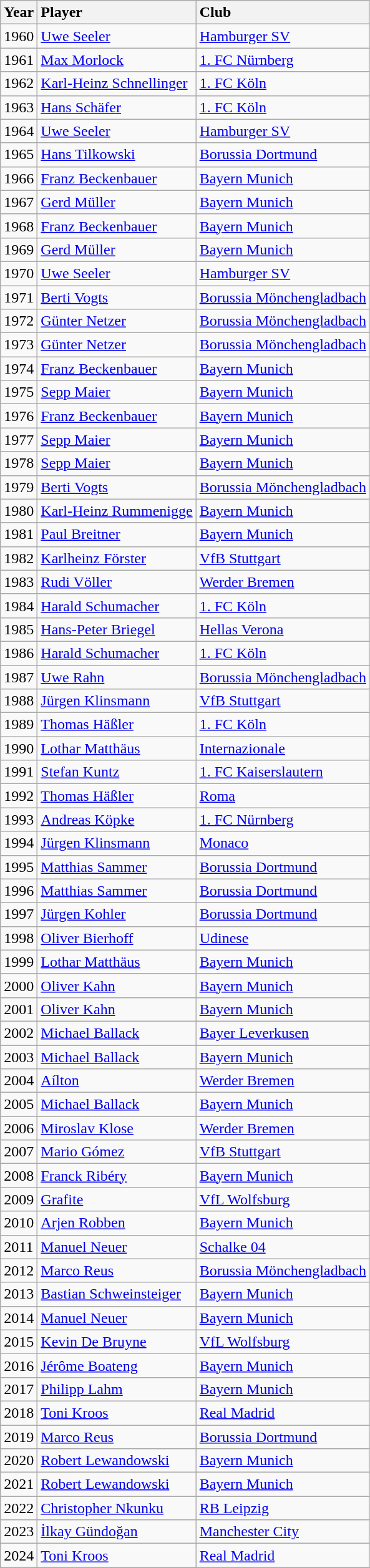<table class="wikitable sortable">
<tr>
<th>Year</th>
<th Style=Text-align:Left>Player</th>
<th Style=Text-align:Left>Club</th>
</tr>
<tr>
<td>1960</td>
<td><a href='#'>Uwe Seeler</a></td>
<td><a href='#'>Hamburger SV</a></td>
</tr>
<tr>
<td>1961</td>
<td><a href='#'>Max Morlock</a></td>
<td><a href='#'>1. FC Nürnberg</a></td>
</tr>
<tr>
<td>1962</td>
<td><a href='#'>Karl-Heinz Schnellinger</a></td>
<td><a href='#'>1. FC Köln</a></td>
</tr>
<tr>
<td>1963</td>
<td><a href='#'>Hans Schäfer</a></td>
<td><a href='#'>1. FC Köln</a></td>
</tr>
<tr>
<td>1964</td>
<td><a href='#'>Uwe Seeler</a></td>
<td><a href='#'>Hamburger SV</a></td>
</tr>
<tr>
<td>1965</td>
<td><a href='#'>Hans Tilkowski</a></td>
<td><a href='#'>Borussia Dortmund</a></td>
</tr>
<tr>
<td>1966</td>
<td><a href='#'>Franz Beckenbauer</a></td>
<td><a href='#'>Bayern Munich</a></td>
</tr>
<tr>
<td>1967</td>
<td><a href='#'>Gerd Müller</a></td>
<td><a href='#'>Bayern Munich</a></td>
</tr>
<tr>
<td>1968</td>
<td><a href='#'>Franz Beckenbauer</a></td>
<td><a href='#'>Bayern Munich</a></td>
</tr>
<tr>
<td>1969</td>
<td><a href='#'>Gerd Müller</a></td>
<td><a href='#'>Bayern Munich</a></td>
</tr>
<tr>
<td>1970</td>
<td><a href='#'>Uwe Seeler</a></td>
<td><a href='#'>Hamburger SV</a></td>
</tr>
<tr>
<td>1971</td>
<td><a href='#'>Berti Vogts</a></td>
<td><a href='#'>Borussia Mönchengladbach</a></td>
</tr>
<tr>
<td>1972</td>
<td><a href='#'>Günter Netzer</a></td>
<td><a href='#'>Borussia Mönchengladbach</a></td>
</tr>
<tr>
<td>1973</td>
<td><a href='#'>Günter Netzer</a></td>
<td><a href='#'>Borussia Mönchengladbach</a></td>
</tr>
<tr>
<td>1974</td>
<td><a href='#'>Franz Beckenbauer</a></td>
<td><a href='#'>Bayern Munich</a></td>
</tr>
<tr>
<td>1975</td>
<td><a href='#'>Sepp Maier</a></td>
<td><a href='#'>Bayern Munich</a></td>
</tr>
<tr>
<td>1976</td>
<td><a href='#'>Franz Beckenbauer</a></td>
<td><a href='#'>Bayern Munich</a></td>
</tr>
<tr>
<td>1977</td>
<td><a href='#'>Sepp Maier</a></td>
<td><a href='#'>Bayern Munich</a></td>
</tr>
<tr>
<td>1978</td>
<td><a href='#'>Sepp Maier</a></td>
<td><a href='#'>Bayern Munich</a></td>
</tr>
<tr>
<td>1979</td>
<td><a href='#'>Berti Vogts</a></td>
<td><a href='#'>Borussia Mönchengladbach</a></td>
</tr>
<tr>
<td>1980</td>
<td><a href='#'>Karl-Heinz Rummenigge</a></td>
<td><a href='#'>Bayern Munich</a></td>
</tr>
<tr>
<td>1981</td>
<td><a href='#'>Paul Breitner</a></td>
<td><a href='#'>Bayern Munich</a></td>
</tr>
<tr>
<td>1982</td>
<td><a href='#'>Karlheinz Förster</a></td>
<td><a href='#'>VfB Stuttgart</a></td>
</tr>
<tr>
<td>1983</td>
<td><a href='#'>Rudi Völler</a></td>
<td><a href='#'>Werder Bremen</a></td>
</tr>
<tr>
<td>1984</td>
<td><a href='#'>Harald Schumacher</a></td>
<td><a href='#'>1. FC Köln</a></td>
</tr>
<tr>
<td>1985</td>
<td><a href='#'>Hans-Peter Briegel</a></td>
<td> <a href='#'>Hellas Verona</a></td>
</tr>
<tr>
<td>1986</td>
<td><a href='#'>Harald Schumacher</a></td>
<td><a href='#'>1. FC Köln</a></td>
</tr>
<tr>
<td>1987</td>
<td><a href='#'>Uwe Rahn</a></td>
<td><a href='#'>Borussia Mönchengladbach</a></td>
</tr>
<tr>
<td>1988</td>
<td><a href='#'>Jürgen Klinsmann</a></td>
<td><a href='#'>VfB Stuttgart</a></td>
</tr>
<tr>
<td>1989</td>
<td><a href='#'>Thomas Häßler</a></td>
<td><a href='#'>1. FC Köln</a></td>
</tr>
<tr>
<td>1990</td>
<td><a href='#'>Lothar Matthäus</a></td>
<td> <a href='#'>Internazionale</a></td>
</tr>
<tr>
<td>1991</td>
<td><a href='#'>Stefan Kuntz</a></td>
<td><a href='#'>1. FC Kaiserslautern</a></td>
</tr>
<tr>
<td>1992</td>
<td><a href='#'>Thomas Häßler</a></td>
<td> <a href='#'>Roma</a></td>
</tr>
<tr>
<td>1993</td>
<td><a href='#'>Andreas Köpke</a></td>
<td><a href='#'>1. FC Nürnberg</a></td>
</tr>
<tr>
<td>1994</td>
<td><a href='#'>Jürgen Klinsmann</a></td>
<td> <a href='#'>Monaco</a></td>
</tr>
<tr>
<td>1995</td>
<td><a href='#'>Matthias Sammer</a></td>
<td><a href='#'>Borussia Dortmund</a></td>
</tr>
<tr>
<td>1996</td>
<td><a href='#'>Matthias Sammer</a></td>
<td><a href='#'>Borussia Dortmund</a></td>
</tr>
<tr>
<td>1997</td>
<td><a href='#'>Jürgen Kohler</a></td>
<td><a href='#'>Borussia Dortmund</a></td>
</tr>
<tr>
<td>1998</td>
<td><a href='#'>Oliver Bierhoff</a></td>
<td> <a href='#'>Udinese</a></td>
</tr>
<tr>
<td>1999</td>
<td><a href='#'>Lothar Matthäus</a></td>
<td><a href='#'>Bayern Munich</a></td>
</tr>
<tr>
<td>2000</td>
<td><a href='#'>Oliver Kahn</a></td>
<td><a href='#'>Bayern Munich</a></td>
</tr>
<tr>
<td>2001</td>
<td><a href='#'>Oliver Kahn</a></td>
<td><a href='#'>Bayern Munich</a></td>
</tr>
<tr>
<td>2002</td>
<td><a href='#'>Michael Ballack</a></td>
<td><a href='#'>Bayer Leverkusen</a></td>
</tr>
<tr>
<td>2003</td>
<td><a href='#'>Michael Ballack</a></td>
<td><a href='#'>Bayern Munich</a></td>
</tr>
<tr>
<td>2004</td>
<td> <a href='#'>Aílton</a></td>
<td><a href='#'>Werder Bremen</a></td>
</tr>
<tr>
<td>2005</td>
<td><a href='#'>Michael Ballack</a></td>
<td><a href='#'>Bayern Munich</a></td>
</tr>
<tr>
<td>2006</td>
<td><a href='#'>Miroslav Klose</a></td>
<td><a href='#'>Werder Bremen</a></td>
</tr>
<tr>
<td>2007</td>
<td><a href='#'>Mario Gómez</a></td>
<td><a href='#'>VfB Stuttgart</a></td>
</tr>
<tr>
<td>2008</td>
<td> <a href='#'>Franck Ribéry</a></td>
<td><a href='#'>Bayern Munich</a></td>
</tr>
<tr>
<td>2009</td>
<td> <a href='#'>Grafite</a></td>
<td><a href='#'>VfL Wolfsburg</a></td>
</tr>
<tr>
<td>2010</td>
<td> <a href='#'>Arjen Robben</a></td>
<td><a href='#'>Bayern Munich</a></td>
</tr>
<tr>
<td>2011</td>
<td><a href='#'>Manuel Neuer</a></td>
<td><a href='#'>Schalke 04</a></td>
</tr>
<tr>
<td>2012</td>
<td><a href='#'>Marco Reus</a></td>
<td><a href='#'>Borussia Mönchengladbach</a></td>
</tr>
<tr>
<td>2013</td>
<td><a href='#'>Bastian Schweinsteiger</a></td>
<td><a href='#'>Bayern Munich</a></td>
</tr>
<tr>
<td>2014</td>
<td><a href='#'>Manuel Neuer</a></td>
<td><a href='#'>Bayern Munich</a></td>
</tr>
<tr>
<td>2015</td>
<td> <a href='#'>Kevin De Bruyne</a></td>
<td><a href='#'>VfL Wolfsburg</a></td>
</tr>
<tr>
<td>2016</td>
<td><a href='#'>Jérôme Boateng</a></td>
<td><a href='#'>Bayern Munich</a></td>
</tr>
<tr>
<td>2017</td>
<td><a href='#'>Philipp Lahm</a></td>
<td><a href='#'>Bayern Munich</a></td>
</tr>
<tr>
<td>2018</td>
<td><a href='#'>Toni Kroos</a></td>
<td> <a href='#'>Real Madrid</a></td>
</tr>
<tr>
<td>2019</td>
<td><a href='#'>Marco Reus</a></td>
<td><a href='#'>Borussia Dortmund</a></td>
</tr>
<tr>
<td>2020</td>
<td> <a href='#'>Robert Lewandowski</a></td>
<td><a href='#'>Bayern Munich</a></td>
</tr>
<tr>
<td>2021</td>
<td> <a href='#'>Robert Lewandowski</a></td>
<td><a href='#'>Bayern Munich</a></td>
</tr>
<tr>
<td>2022</td>
<td> <a href='#'>Christopher Nkunku</a></td>
<td><a href='#'>RB Leipzig</a></td>
</tr>
<tr>
<td>2023</td>
<td><a href='#'>İlkay Gündoğan</a></td>
<td> <a href='#'>Manchester City</a></td>
</tr>
<tr>
<td>2024</td>
<td><a href='#'>Toni Kroos</a></td>
<td> <a href='#'>Real Madrid</a></td>
</tr>
</table>
